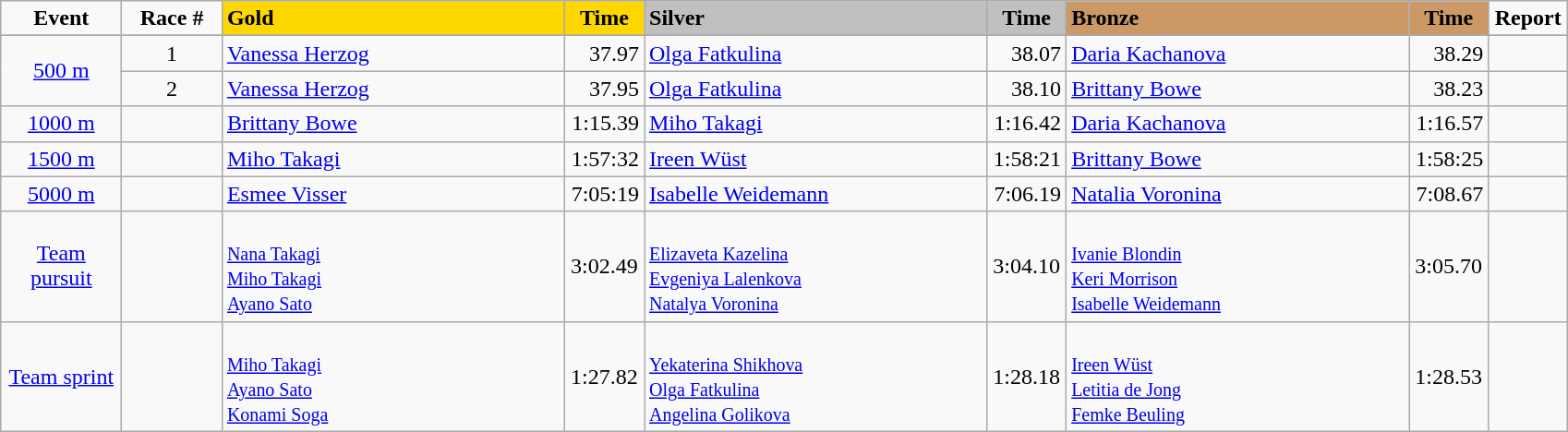<table class="wikitable">
<tr>
<td width="80" align="center"><strong>Event</strong></td>
<td width="65" align="center"><strong>Race #</strong></td>
<td width="240" bgcolor="gold"><strong>Gold</strong></td>
<td width="50" bgcolor="gold" align="center"><strong>Time</strong></td>
<td width="240" bgcolor="silver"><strong>Silver</strong></td>
<td width="50" bgcolor="silver" align="center"><strong>Time</strong></td>
<td width="240" bgcolor="#CC9966"><strong>Bronze</strong></td>
<td width="50" bgcolor="#CC9966" align="center"><strong>Time</strong></td>
<td width="50" align="center"><strong>Report</strong></td>
</tr>
<tr bgcolor="#cccccc">
</tr>
<tr>
<td rowspan=2 align="center"><a href='#'>500 m</a></td>
<td align="center">1</td>
<td> <a href='#'>Vanessa Herzog</a></td>
<td align="right">37.97</td>
<td> <a href='#'>Olga Fatkulina</a></td>
<td align="right">38.07</td>
<td> <a href='#'>Daria Kachanova</a></td>
<td align="right">38.29</td>
<td align="center"></td>
</tr>
<tr>
<td align="center">2</td>
<td> <a href='#'>Vanessa Herzog</a></td>
<td align="right">37.95</td>
<td> <a href='#'>Olga Fatkulina</a></td>
<td align="right">38.10</td>
<td> <a href='#'>Brittany Bowe</a></td>
<td align="right">38.23</td>
<td align="center"></td>
</tr>
<tr>
<td align="center"><a href='#'>1000 m</a></td>
<td align="center"></td>
<td> <a href='#'>Brittany Bowe</a></td>
<td align="right">1:15.39</td>
<td> <a href='#'>Miho Takagi</a></td>
<td align="right">1:16.42</td>
<td> <a href='#'>Daria Kachanova</a></td>
<td align="right">1:16.57</td>
<td align="center"></td>
</tr>
<tr>
<td align="center"><a href='#'>1500 m</a></td>
<td align="center"></td>
<td> <a href='#'>Miho Takagi</a></td>
<td align="right">1:57:32</td>
<td> <a href='#'>Ireen Wüst</a></td>
<td align="right">1:58:21</td>
<td> <a href='#'>Brittany Bowe</a></td>
<td align="right">1:58:25</td>
<td align="center"></td>
</tr>
<tr>
<td align="center"><a href='#'>5000 m</a></td>
<td align="center"></td>
<td> <a href='#'>Esmee Visser</a></td>
<td align="right">7:05:19</td>
<td> <a href='#'>Isabelle Weidemann</a></td>
<td align="right">7:06.19</td>
<td> <a href='#'>Natalia Voronina</a></td>
<td align="right">7:08.67</td>
<td align="center"></td>
</tr>
<tr>
<td align="center"><a href='#'>Team pursuit</a></td>
<td align="center"></td>
<td><br><small><a href='#'>Nana Takagi</a><br><a href='#'>Miho Takagi</a><br><a href='#'>Ayano Sato</a></small></td>
<td align="center">3:02.49</td>
<td><br><small><a href='#'>Elizaveta Kazelina</a><br><a href='#'>Evgeniya Lalenkova</a><br><a href='#'>Natalya Voronina</a></small></td>
<td align="center">3:04.10</td>
<td><br><small><a href='#'>Ivanie Blondin</a><br><a href='#'>Keri Morrison</a><br><a href='#'>Isabelle Weidemann</a></small></td>
<td align="center">3:05.70</td>
<td align="center"></td>
</tr>
<tr>
<td align="center"><a href='#'>Team sprint</a></td>
<td align="center"></td>
<td><br><small><a href='#'>Miho Takagi</a><br><a href='#'>Ayano Sato</a><br><a href='#'>Konami Soga</a></small></td>
<td align="center">1:27.82</td>
<td><br><small><a href='#'>Yekaterina Shikhova</a><br><a href='#'>Olga Fatkulina</a><br><a href='#'>Angelina Golikova</a></small></td>
<td align="center">1:28.18</td>
<td><br><small><a href='#'>Ireen Wüst</a><br><a href='#'>Letitia de Jong</a><br><a href='#'>Femke Beuling</a></small></td>
<td align="center">1:28.53</td>
<td align="center"></td>
</tr>
</table>
